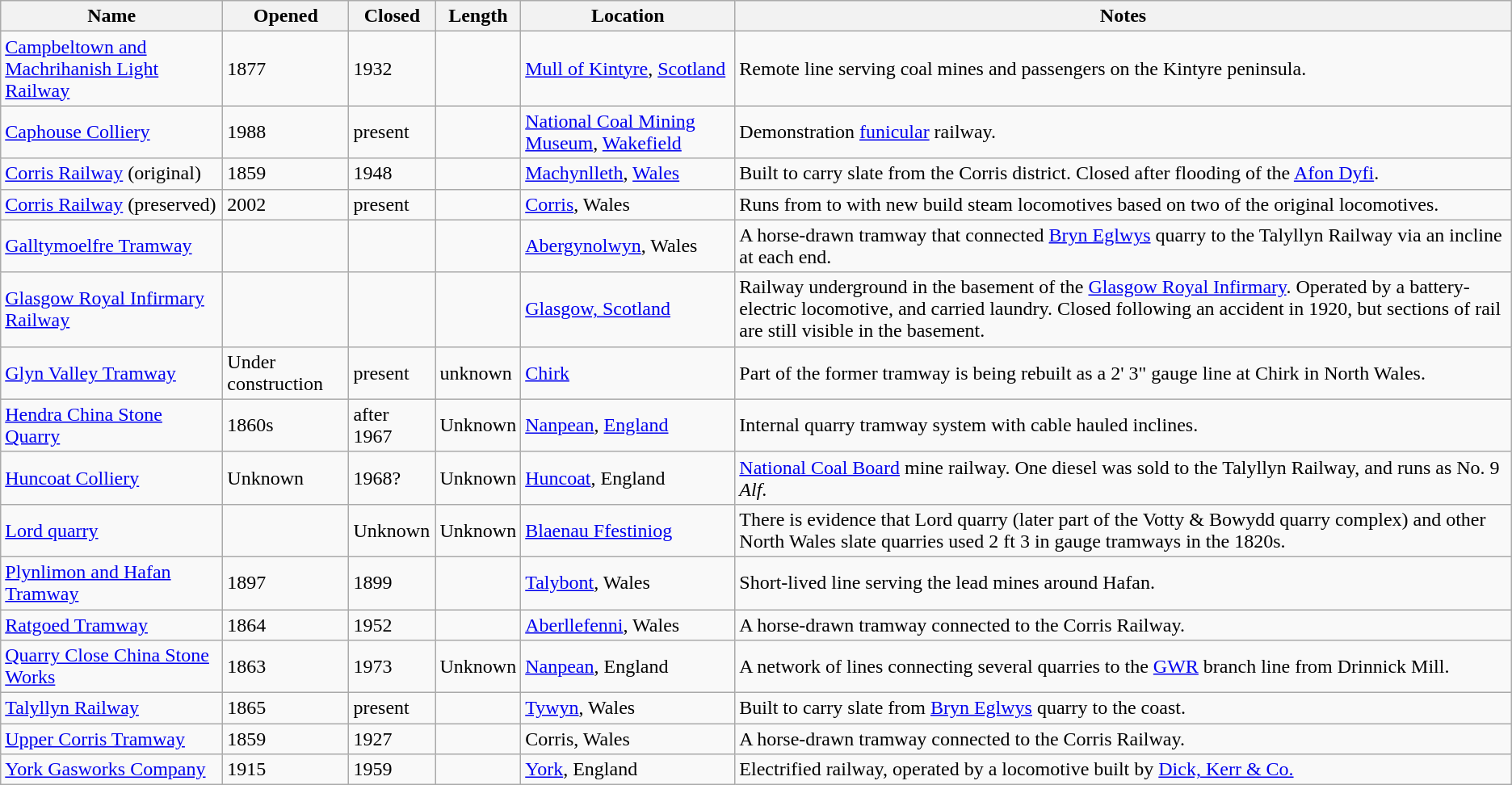<table class="wikitable sortable">
<tr>
<th>Name</th>
<th>Opened</th>
<th>Closed</th>
<th>Length</th>
<th>Location</th>
<th>Notes</th>
</tr>
<tr>
<td><a href='#'>Campbeltown and Machrihanish Light Railway</a></td>
<td>1877</td>
<td>1932</td>
<td> </td>
<td><a href='#'>Mull of Kintyre</a>, <a href='#'>Scotland</a></td>
<td>Remote line serving coal mines and passengers on the Kintyre peninsula.</td>
</tr>
<tr>
<td><a href='#'>Caphouse Colliery</a></td>
<td>1988</td>
<td>present</td>
<td></td>
<td><a href='#'>National Coal Mining Museum</a>, <a href='#'>Wakefield</a></td>
<td>Demonstration <a href='#'>funicular</a> railway.</td>
</tr>
<tr>
<td><a href='#'>Corris Railway</a> (original)</td>
<td>1859</td>
<td>1948</td>
<td> </td>
<td><a href='#'>Machynlleth</a>, <a href='#'>Wales</a></td>
<td>Built to carry slate from the Corris district. Closed after flooding of the <a href='#'>Afon Dyfi</a>.</td>
</tr>
<tr>
<td><a href='#'>Corris Railway</a> (preserved)</td>
<td>2002</td>
<td>present</td>
<td></td>
<td><a href='#'>Corris</a>, Wales</td>
<td>Runs from  to  with new build steam locomotives based on two of the original locomotives.</td>
</tr>
<tr>
<td><a href='#'>Galltymoelfre Tramway</a></td>
<td></td>
<td></td>
<td></td>
<td><a href='#'>Abergynolwyn</a>, Wales</td>
<td>A horse-drawn tramway that connected <a href='#'>Bryn Eglwys</a> quarry to the Talyllyn Railway via an incline at each end.</td>
</tr>
<tr>
<td><a href='#'>Glasgow Royal Infirmary Railway</a></td>
<td></td>
<td></td>
<td></td>
<td><a href='#'>Glasgow, Scotland</a></td>
<td>Railway underground in the basement of the <a href='#'>Glasgow Royal Infirmary</a>. Operated by a battery-electric locomotive, and carried laundry. Closed following an accident in 1920, but sections of rail are still visible in the basement.</td>
</tr>
<tr>
<td><a href='#'>Glyn Valley Tramway</a></td>
<td>Under construction</td>
<td>present</td>
<td>unknown</td>
<td><a href='#'>Chirk</a></td>
<td>Part of the former  tramway is being rebuilt as a 2' 3" gauge line at  Chirk in North Wales.</td>
</tr>
<tr>
<td><a href='#'>Hendra China Stone Quarry</a></td>
<td>1860s</td>
<td>after 1967</td>
<td>Unknown</td>
<td><a href='#'>Nanpean</a>, <a href='#'>England</a></td>
<td>Internal quarry tramway system with cable hauled inclines.</td>
</tr>
<tr>
<td><a href='#'>Huncoat Colliery</a></td>
<td>Unknown</td>
<td>1968?</td>
<td>Unknown</td>
<td><a href='#'>Huncoat</a>, England</td>
<td><a href='#'>National Coal Board</a> mine railway. One diesel was sold to the Talyllyn Railway, and runs as No. 9 <em>Alf</em>.</td>
</tr>
<tr>
<td><a href='#'>Lord quarry</a></td>
<td></td>
<td>Unknown</td>
<td>Unknown</td>
<td><a href='#'>Blaenau Ffestiniog</a></td>
<td>There is evidence that Lord quarry (later part of the Votty & Bowydd quarry complex) and other North Wales slate quarries used 2 ft 3 in gauge tramways in the 1820s.</td>
</tr>
<tr>
<td><a href='#'>Plynlimon and Hafan Tramway</a></td>
<td>1897</td>
<td>1899</td>
<td></td>
<td><a href='#'>Talybont</a>, Wales</td>
<td>Short-lived line serving the lead mines around Hafan.</td>
</tr>
<tr>
<td><a href='#'>Ratgoed Tramway</a></td>
<td>1864</td>
<td>1952</td>
<td></td>
<td><a href='#'>Aberllefenni</a>, Wales</td>
<td>A horse-drawn tramway connected to the Corris Railway.</td>
</tr>
<tr>
<td><a href='#'>Quarry Close China Stone Works</a></td>
<td>1863</td>
<td>1973</td>
<td>Unknown</td>
<td><a href='#'>Nanpean</a>, England</td>
<td>A network of lines connecting several quarries to the <a href='#'>GWR</a> branch line from Drinnick Mill.</td>
</tr>
<tr>
<td><a href='#'>Talyllyn Railway</a></td>
<td>1865</td>
<td>present</td>
<td></td>
<td><a href='#'>Tywyn</a>, Wales</td>
<td>Built to carry slate from <a href='#'>Bryn Eglwys</a> quarry to the coast.</td>
</tr>
<tr>
<td><a href='#'>Upper Corris Tramway</a></td>
<td>1859</td>
<td>1927</td>
<td></td>
<td>Corris, Wales</td>
<td>A horse-drawn tramway connected to the Corris Railway.</td>
</tr>
<tr>
<td><a href='#'>York Gasworks Company</a></td>
<td>1915</td>
<td>1959</td>
<td></td>
<td><a href='#'>York</a>, England</td>
<td>Electrified railway, operated by a locomotive built by <a href='#'>Dick, Kerr & Co.</a></td>
</tr>
</table>
